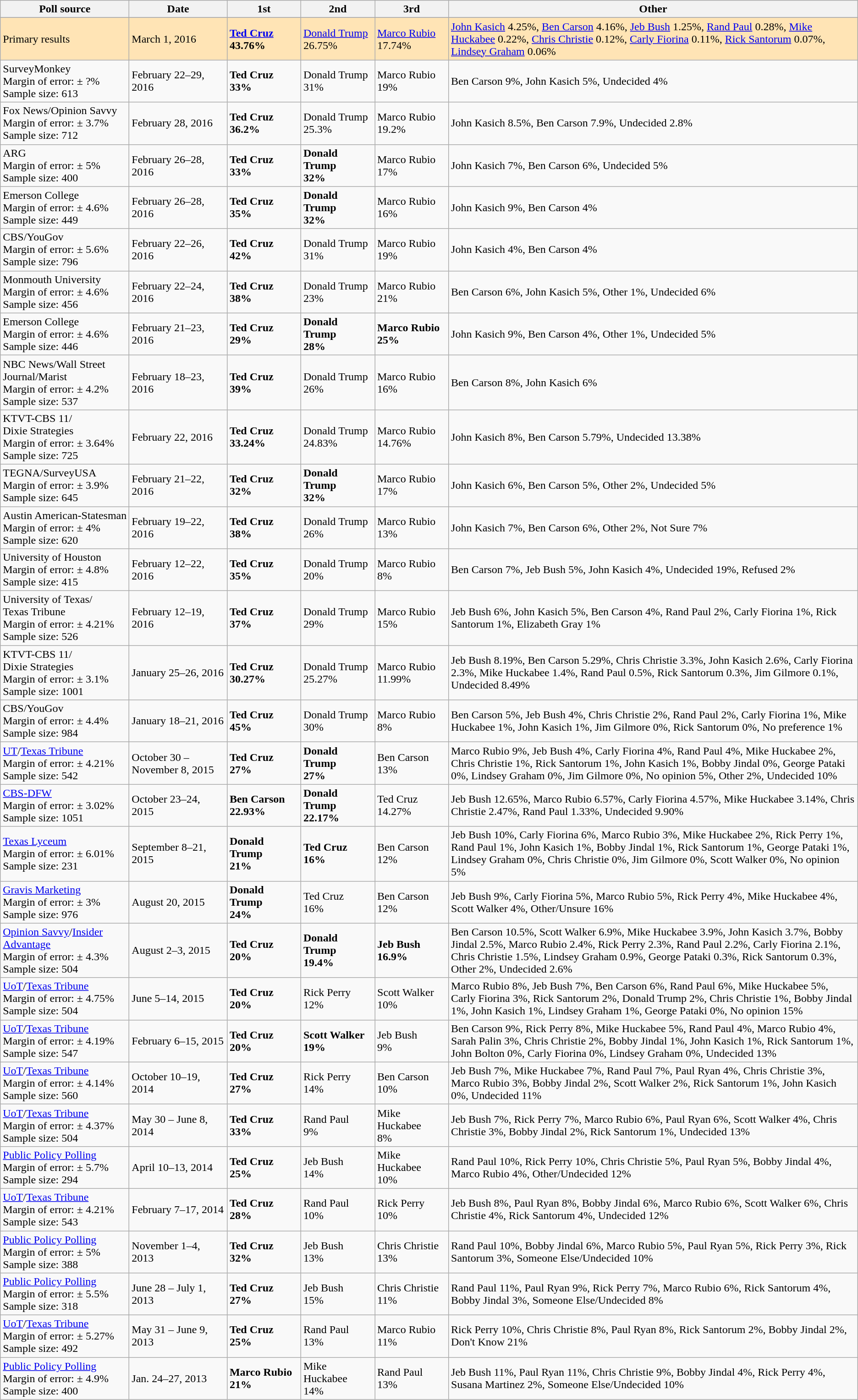<table class="wikitable">
<tr>
<th style="width:180px;">Poll source</th>
<th style="width:135px;">Date</th>
<th style="width:100px;">1st</th>
<th style="width:100px;">2nd</th>
<th style="width:100px;">3rd</th>
<th>Other</th>
</tr>
<tr>
</tr>
<tr style="background:Moccasin;">
<td>Primary results</td>
<td>March 1, 2016</td>
<td><strong><a href='#'>Ted Cruz</a><br>43.76%</strong></td>
<td><a href='#'>Donald Trump</a><br>26.75%</td>
<td><a href='#'>Marco Rubio</a><br>17.74%</td>
<td><a href='#'>John Kasich</a> 4.25%, <a href='#'>Ben Carson</a> 4.16%, <a href='#'>Jeb Bush</a> 1.25%, <a href='#'>Rand Paul</a> 0.28%, <a href='#'>Mike Huckabee</a> 0.22%, <a href='#'>Chris Christie</a> 0.12%, <a href='#'>Carly Fiorina</a> 0.11%, <a href='#'>Rick Santorum</a> 0.07%, <a href='#'>Lindsey Graham</a> 0.06%</td>
</tr>
<tr>
<td>SurveyMonkey<br>Margin of error: ± ?%
Sample size: 613</td>
<td>February 22–29, 2016</td>
<td><strong>Ted Cruz<br>33%</strong></td>
<td>Donald Trump<br>31%</td>
<td>Marco Rubio<br>19%</td>
<td>Ben Carson 9%, John Kasich 5%, Undecided 4%</td>
</tr>
<tr>
<td>Fox News/Opinion Savvy<br>Margin of error: ± 3.7%
Sample size: 712</td>
<td>February 28, 2016</td>
<td><strong>Ted Cruz<br>36.2%</strong></td>
<td>Donald Trump<br>25.3%</td>
<td>Marco Rubio<br>19.2%</td>
<td>John Kasich 8.5%, Ben Carson 7.9%, Undecided 2.8%</td>
</tr>
<tr>
<td>ARG<br>Margin of error: ± 5%
Sample size: 400</td>
<td>February 26–28, 2016</td>
<td><strong>Ted Cruz<br>33%</strong></td>
<td><strong>Donald Trump<br>32%</strong></td>
<td>Marco Rubio<br>17%</td>
<td>John Kasich 7%, Ben Carson 6%, Undecided 5%</td>
</tr>
<tr>
<td>Emerson College<br>Margin of error: ± 4.6%
<br>Sample size: 449</td>
<td>February 26–28, 2016</td>
<td><strong>Ted Cruz<br>35%</strong></td>
<td><strong>Donald Trump<br>32%</strong></td>
<td>Marco Rubio<br>16%</td>
<td>John Kasich 9%, Ben Carson 4%</td>
</tr>
<tr>
<td>CBS/YouGov<br>Margin of error: ± 5.6%
Sample size: 796</td>
<td>February 22–26, 2016</td>
<td><strong>Ted Cruz<br>42%</strong></td>
<td>Donald Trump<br>31%</td>
<td>Marco Rubio<br>19%</td>
<td>John Kasich 4%, Ben Carson 4%</td>
</tr>
<tr>
<td>Monmouth University<br>Margin of error: ± 4.6%
<br>Sample size: 456</td>
<td>February 22–24, 2016</td>
<td><strong>Ted Cruz<br>38%</strong></td>
<td>Donald Trump<br>23%</td>
<td>Marco Rubio<br>21%</td>
<td>Ben Carson 6%, John Kasich 5%, Other 1%, Undecided 6%</td>
</tr>
<tr>
<td>Emerson College<br>Margin of error: ± 4.6%
<br>Sample size: 446</td>
<td>February 21–23, 2016</td>
<td><strong>Ted Cruz<br>29%</strong></td>
<td><strong>Donald Trump<br>28%</strong></td>
<td><strong>Marco Rubio<br>25%</strong></td>
<td>John Kasich 9%, Ben Carson 4%, Other 1%, Undecided 5%</td>
</tr>
<tr>
<td>NBC News/Wall Street<br>Journal/Marist<br>Margin of error: ± 4.2%
<br>Sample size: 537</td>
<td>February 18–23, 2016</td>
<td><strong>Ted Cruz<br>39%</strong></td>
<td>Donald Trump<br>26%</td>
<td>Marco Rubio<br>16%</td>
<td>Ben Carson 8%, John Kasich 6%</td>
</tr>
<tr>
<td>KTVT-CBS 11/<br>Dixie Strategies<br>Margin of error: ± 3.64%
<br>Sample size: 725</td>
<td>February 22, 2016</td>
<td><strong>Ted Cruz<br>33.24%</strong></td>
<td>Donald Trump<br>24.83%</td>
<td>Marco Rubio<br>14.76%</td>
<td>John Kasich 8%, Ben Carson 5.79%, Undecided 13.38%</td>
</tr>
<tr>
<td>TEGNA/SurveyUSA<br>Margin of error: ± 3.9%
<br>Sample size: 645</td>
<td>February 21–22, 2016</td>
<td><strong>Ted Cruz<br>32%</strong></td>
<td><strong>Donald Trump<br>32%</strong></td>
<td>Marco Rubio<br>17%</td>
<td>John Kasich 6%, Ben Carson 5%, Other 2%, Undecided 5%</td>
</tr>
<tr>
<td>Austin American-Statesman<br>Margin of error: ± 4%
<br>Sample size: 620</td>
<td>February 19–22, 2016</td>
<td><strong>Ted Cruz<br>38%</strong></td>
<td>Donald Trump<br>26%</td>
<td>Marco Rubio<br>13%</td>
<td>John Kasich 7%, Ben Carson 6%, Other 2%, Not Sure 7%</td>
</tr>
<tr>
<td>University of Houston<br>Margin of error: ± 4.8%
<br>Sample size: 415</td>
<td>February 12–22, 2016</td>
<td><strong>Ted Cruz<br>35%</strong></td>
<td>Donald Trump<br>20%</td>
<td>Marco Rubio<br>8%</td>
<td>Ben Carson 7%, Jeb Bush 5%, John Kasich 4%, Undecided 19%, Refused 2%</td>
</tr>
<tr>
<td>University of Texas/<br>Texas Tribune<br>Margin of error: ± 4.21%
<br>Sample size: 526</td>
<td>February 12–19, 2016</td>
<td><strong>Ted Cruz<br>37%</strong></td>
<td>Donald Trump<br>29%</td>
<td>Marco Rubio<br>15%</td>
<td>Jeb Bush 6%, John Kasich 5%, Ben Carson 4%, Rand Paul 2%, Carly Fiorina 1%, Rick Santorum 1%, Elizabeth Gray 1%</td>
</tr>
<tr>
<td>KTVT-CBS 11/<br> Dixie Strategies<br>Margin of error: ± 3.1%
<br>Sample size: 1001</td>
<td>January 25–26, 2016</td>
<td><strong>Ted Cruz<br>30.27%</strong></td>
<td>Donald Trump<br>25.27%</td>
<td>Marco Rubio<br>11.99%</td>
<td>Jeb Bush 8.19%, Ben Carson 5.29%, Chris Christie 3.3%, John Kasich 2.6%, Carly Fiorina 2.3%, Mike Huckabee 1.4%, Rand Paul 0.5%, Rick Santorum 0.3%, Jim Gilmore 0.1%, Undecided 8.49%</td>
</tr>
<tr>
<td>CBS/YouGov<br>Margin of error: ± 4.4%
<br>Sample size: 984</td>
<td>January 18–21, 2016</td>
<td><strong>Ted Cruz<br>45%</strong></td>
<td>Donald Trump<br>30%</td>
<td>Marco Rubio<br>8%</td>
<td>Ben Carson 5%, Jeb Bush 4%, Chris Christie 2%, Rand Paul 2%, Carly Fiorina 1%, Mike Huckabee 1%, John Kasich 1%, Jim Gilmore 0%, Rick Santorum 0%, No preference 1%</td>
</tr>
<tr>
<td><a href='#'>UT</a>/<a href='#'>Texas Tribune</a><br>Margin of error: ± 4.21%
<br>Sample size: 542</td>
<td>October 30 – November 8, 2015</td>
<td><strong>Ted Cruz<br>27%</strong></td>
<td><strong>Donald Trump<br>27%</strong></td>
<td>Ben Carson<br>13%</td>
<td>Marco Rubio 9%, Jeb Bush 4%, Carly Fiorina 4%, Rand Paul 4%, Mike Huckabee 2%, Chris Christie 1%, Rick Santorum 1%, John Kasich 1%, Bobby Jindal 0%, George Pataki 0%, Lindsey Graham 0%, Jim Gilmore 0%, No opinion 5%, Other 2%, Undecided 10%</td>
</tr>
<tr>
<td><a href='#'>CBS-DFW</a><br>Margin of error: ± 3.02%
<br>Sample size: 1051</td>
<td>October 23–24, 2015</td>
<td><strong>Ben Carson<br>22.93%</strong></td>
<td><strong>Donald Trump<br>22.17%</strong></td>
<td>Ted Cruz<br>14.27%</td>
<td>Jeb Bush 12.65%, Marco Rubio 6.57%, Carly Fiorina 4.57%, Mike Huckabee 3.14%, Chris Christie 2.47%, Rand Paul 1.33%, Undecided 9.90%</td>
</tr>
<tr>
<td><a href='#'>Texas Lyceum</a><br>Margin of error: ± 6.01%
<br>Sample size: 231</td>
<td>September 8–21, 2015</td>
<td><strong>Donald Trump<br>21%</strong></td>
<td><strong>Ted Cruz<br>16%</strong></td>
<td>Ben Carson<br>12%</td>
<td>Jeb Bush 10%, Carly Fiorina 6%, Marco Rubio 3%, Mike Huckabee 2%, Rick Perry 1%, Rand Paul 1%, John Kasich 1%, Bobby Jindal 1%, Rick Santorum 1%, George Pataki 1%, Lindsey Graham 0%, Chris Christie 0%, Jim Gilmore 0%, Scott Walker 0%, No opinion 5%</td>
</tr>
<tr>
<td><a href='#'>Gravis Marketing</a><br>Margin of error: ± 3%
<br>Sample size: 976</td>
<td>August 20, 2015</td>
<td><strong>Donald Trump<br>24%</strong></td>
<td>Ted Cruz<br>16%</td>
<td>Ben Carson<br>12%</td>
<td>Jeb Bush 9%, Carly Fiorina 5%, Marco Rubio 5%, Rick Perry 4%, Mike Huckabee 4%, Scott Walker 4%, Other/Unsure 16%</td>
</tr>
<tr>
<td><a href='#'>Opinion Savvy</a>/<a href='#'>Insider Advantage</a><br>Margin of error: ± 4.3%
<br>Sample size: 504</td>
<td>August 2–3, 2015</td>
<td><strong>Ted Cruz<br>20%</strong></td>
<td><strong>Donald Trump<br>19.4%</strong></td>
<td><strong>Jeb Bush<br>16.9%</strong></td>
<td>Ben Carson 10.5%, Scott Walker 6.9%, Mike Huckabee 3.9%, John Kasich 3.7%, Bobby Jindal 2.5%, Marco Rubio 2.4%, Rick Perry 2.3%, Rand Paul 2.2%, Carly Fiorina 2.1%, Chris Christie 1.5%, Lindsey Graham 0.9%, George Pataki 0.3%, Rick Santorum 0.3%, Other 2%, Undecided 2.6%</td>
</tr>
<tr>
<td><a href='#'>UoT</a>/<a href='#'>Texas Tribune</a><br>Margin of error: ± 4.75%
<br>Sample size: 504</td>
<td>June 5–14, 2015</td>
<td><strong>Ted Cruz<br>20%</strong></td>
<td>Rick Perry<br>12%</td>
<td>Scott Walker<br>10%</td>
<td>Marco Rubio 8%, Jeb Bush 7%, Ben Carson 6%, Rand Paul 6%, Mike Huckabee 5%, Carly Fiorina 3%, Rick Santorum 2%, Donald Trump 2%, Chris Christie 1%, Bobby Jindal 1%, John Kasich 1%, Lindsey Graham 1%, George Pataki 0%, No opinion 15%</td>
</tr>
<tr>
<td><a href='#'>UoT</a>/<a href='#'>Texas Tribune</a><br>Margin of error: ± 4.19%
<br>Sample size: 547</td>
<td>February 6–15, 2015</td>
<td><strong>Ted Cruz<br>20%</strong></td>
<td><strong>Scott Walker<br>19%</strong></td>
<td>Jeb Bush<br>9%</td>
<td>Ben Carson 9%, Rick Perry 8%, Mike Huckabee 5%, Rand Paul 4%, Marco Rubio 4%, Sarah Palin 3%, Chris Christie 2%, Bobby Jindal 1%, John Kasich 1%, Rick Santorum 1%, John Bolton 0%, Carly Fiorina 0%, Lindsey Graham 0%, Undecided 13%</td>
</tr>
<tr>
<td><a href='#'>UoT</a>/<a href='#'>Texas Tribune</a><br>Margin of error: ± 4.14%
<br>Sample size: 560</td>
<td>October 10–19, 2014</td>
<td><strong>Ted Cruz<br>27%</strong></td>
<td>Rick Perry<br>14%</td>
<td>Ben Carson<br>10%</td>
<td>Jeb Bush 7%, Mike Huckabee 7%, Rand Paul 7%, Paul Ryan 4%, Chris Christie 3%, Marco Rubio 3%, Bobby Jindal 2%, Scott Walker 2%, Rick Santorum 1%, John Kasich 0%, Undecided 11%</td>
</tr>
<tr>
<td><a href='#'>UoT</a>/<a href='#'>Texas Tribune</a><br>Margin of error: ± 4.37%
<br>Sample size: 504</td>
<td>May 30 – June 8, 2014</td>
<td><strong>Ted Cruz<br>33%</strong></td>
<td>Rand Paul<br>9%</td>
<td>Mike Huckabee<br>8%</td>
<td>Jeb Bush 7%, Rick Perry 7%, Marco Rubio 6%, Paul Ryan 6%, Scott Walker 4%, Chris Christie 3%, Bobby Jindal 2%, Rick Santorum 1%, Undecided 13%</td>
</tr>
<tr>
<td><a href='#'>Public Policy Polling</a><br>Margin of error: ± 5.7%
<br>Sample size: 294</td>
<td>April 10–13, 2014</td>
<td><strong>Ted Cruz<br>25%</strong></td>
<td>Jeb Bush<br>14%</td>
<td>Mike Huckabee<br>10%</td>
<td>Rand Paul 10%, Rick Perry 10%, Chris Christie 5%, Paul Ryan 5%, Bobby Jindal 4%, Marco Rubio 4%, Other/Undecided 12%</td>
</tr>
<tr>
<td><a href='#'>UoT</a>/<a href='#'>Texas Tribune</a><br>Margin of error: ± 4.21%
<br>Sample size: 543</td>
<td>February 7–17, 2014</td>
<td><strong>Ted Cruz<br>28%</strong></td>
<td>Rand Paul<br>10%</td>
<td>Rick Perry<br>10%</td>
<td>Jeb Bush 8%, Paul Ryan 8%, Bobby Jindal 6%, Marco Rubio 6%, Scott Walker 6%, Chris Christie 4%, Rick Santorum 4%, Undecided 12%</td>
</tr>
<tr>
<td><a href='#'>Public Policy Polling</a><br>Margin of error: ± 5%
<br>Sample size: 388</td>
<td>November 1–4, 2013</td>
<td><strong>Ted Cruz<br>32%</strong></td>
<td>Jeb Bush<br>13%</td>
<td>Chris Christie<br>13%</td>
<td>Rand Paul 10%, Bobby Jindal 6%, Marco Rubio 5%, Paul Ryan 5%, Rick Perry 3%, Rick Santorum 3%, Someone Else/Undecided 10%</td>
</tr>
<tr>
<td><a href='#'>Public Policy Polling</a><br>Margin of error: ± 5.5%
<br>Sample size: 318</td>
<td>June 28 – July 1, 2013</td>
<td><strong>Ted Cruz<br>27%</strong></td>
<td>Jeb Bush<br>15%</td>
<td>Chris Christie<br>11%</td>
<td>Rand Paul 11%, Paul Ryan 9%, Rick Perry 7%, Marco Rubio 6%, Rick Santorum 4%, Bobby Jindal 3%, Someone Else/Undecided 8%</td>
</tr>
<tr>
<td><a href='#'>UoT</a>/<a href='#'>Texas Tribune</a><br>Margin of error: ± 5.27%
<br>Sample size: 492</td>
<td>May 31 – June 9, 2013</td>
<td><strong>Ted Cruz<br>25%</strong></td>
<td>Rand Paul<br>13%</td>
<td>Marco Rubio<br>11%</td>
<td>Rick Perry 10%, Chris Christie 8%, Paul Ryan 8%, Rick Santorum 2%, Bobby Jindal 2%, Don't Know 21%</td>
</tr>
<tr>
<td><a href='#'>Public Policy Polling</a><br>Margin of error: ± 4.9%
<br>Sample size: 400</td>
<td>Jan. 24–27, 2013</td>
<td><strong>Marco Rubio<br>21%</strong></td>
<td>Mike Huckabee<br>14%</td>
<td>Rand Paul<br>13%</td>
<td>Jeb Bush 11%, Paul Ryan 11%, Chris Christie 9%, Bobby Jindal 4%, Rick Perry 4%, Susana Martinez 2%, Someone Else/Undecided 10%</td>
</tr>
</table>
